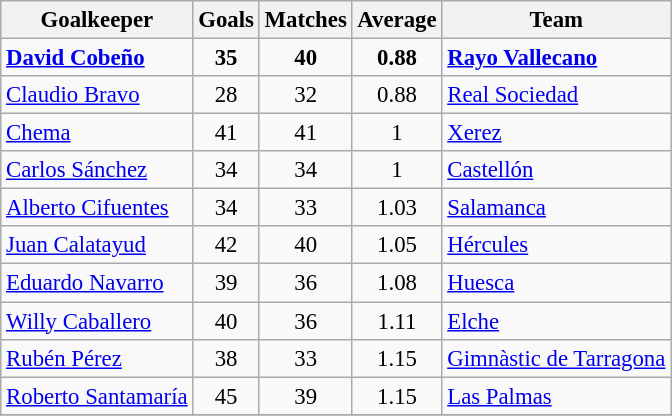<table class="wikitable sortable" style="font-size: 95%;">
<tr>
<th>Goalkeeper</th>
<th>Goals</th>
<th>Matches</th>
<th>Average</th>
<th>Team</th>
</tr>
<tr>
<td> <strong><a href='#'>David Cobeño</a></strong></td>
<td style="text-align:center;"><strong>35</strong></td>
<td style="text-align:center;"><strong>40</strong></td>
<td style="text-align:center;"><strong>0.88</strong></td>
<td><strong><a href='#'>Rayo Vallecano</a></strong></td>
</tr>
<tr>
<td> <a href='#'>Claudio Bravo</a></td>
<td style="text-align:center;">28</td>
<td style="text-align:center;">32</td>
<td style="text-align:center;">0.88</td>
<td><a href='#'>Real Sociedad</a></td>
</tr>
<tr>
<td> <a href='#'>Chema</a></td>
<td style="text-align:center;">41</td>
<td style="text-align:center;">41</td>
<td style="text-align:center;">1</td>
<td><a href='#'>Xerez</a></td>
</tr>
<tr>
<td> <a href='#'>Carlos Sánchez</a></td>
<td style="text-align:center;">34</td>
<td style="text-align:center;">34</td>
<td style="text-align:center;">1</td>
<td><a href='#'>Castellón</a></td>
</tr>
<tr>
<td> <a href='#'>Alberto Cifuentes</a></td>
<td style="text-align:center;">34</td>
<td style="text-align:center;">33</td>
<td style="text-align:center;">1.03</td>
<td><a href='#'>Salamanca</a></td>
</tr>
<tr>
<td> <a href='#'>Juan Calatayud</a></td>
<td style="text-align:center;">42</td>
<td style="text-align:center;">40</td>
<td style="text-align:center;">1.05</td>
<td><a href='#'>Hércules</a></td>
</tr>
<tr>
<td> <a href='#'>Eduardo Navarro</a></td>
<td style="text-align:center;">39</td>
<td style="text-align:center;">36</td>
<td style="text-align:center;">1.08</td>
<td><a href='#'>Huesca</a></td>
</tr>
<tr>
<td> <a href='#'>Willy Caballero</a></td>
<td style="text-align:center;">40</td>
<td style="text-align:center;">36</td>
<td style="text-align:center;">1.11</td>
<td><a href='#'>Elche</a></td>
</tr>
<tr>
<td> <a href='#'>Rubén Pérez</a></td>
<td style="text-align:center;">38</td>
<td style="text-align:center;">33</td>
<td style="text-align:center;">1.15</td>
<td><a href='#'>Gimnàstic de Tarragona</a></td>
</tr>
<tr>
<td> <a href='#'>Roberto Santamaría</a></td>
<td style="text-align:center;">45</td>
<td style="text-align:center;">39</td>
<td style="text-align:center;">1.15</td>
<td><a href='#'>Las Palmas</a></td>
</tr>
<tr>
</tr>
</table>
